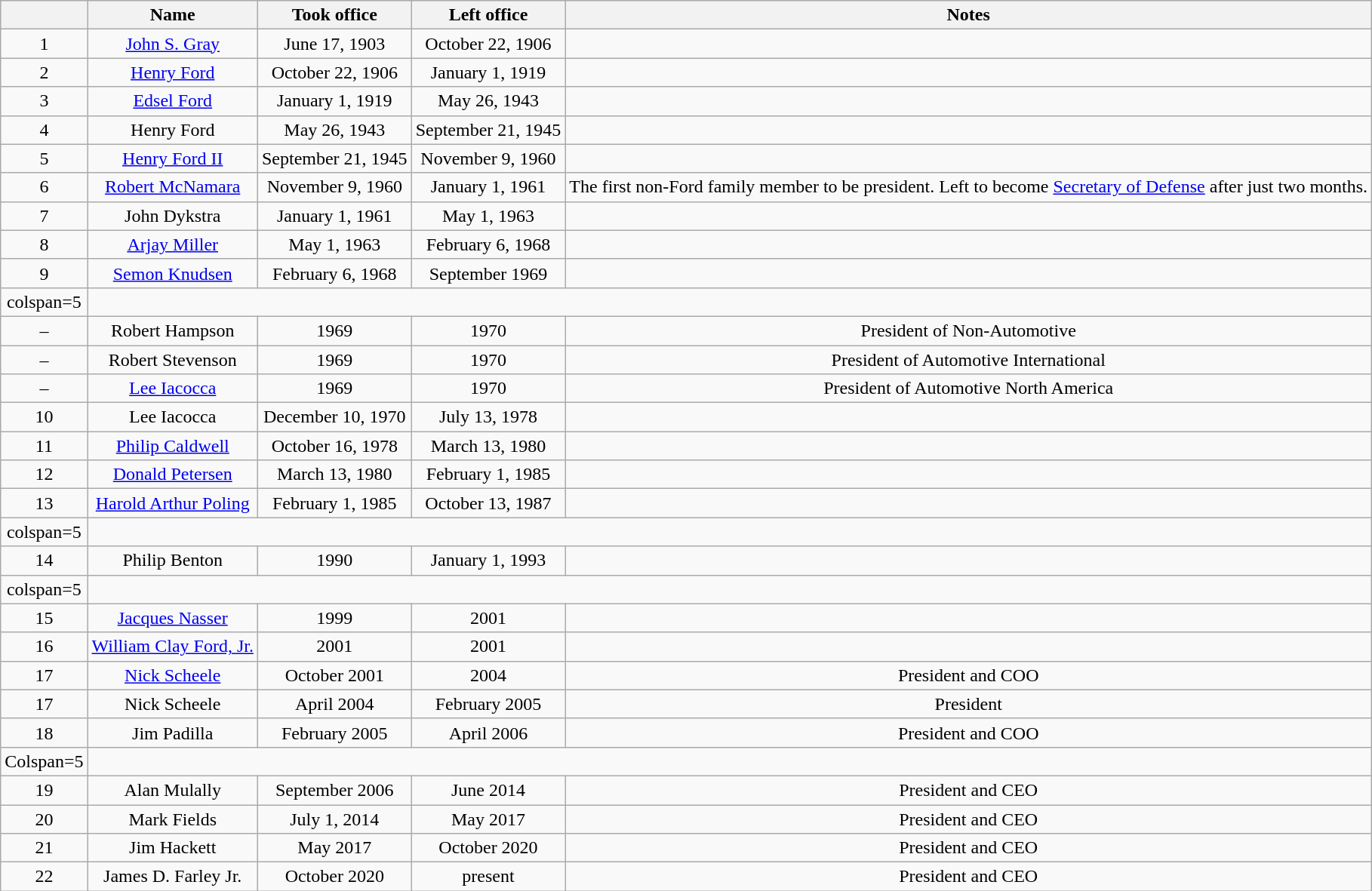<table class="wikitable" style="text-align:center">
<tr>
<th></th>
<th>Name</th>
<th>Took office</th>
<th>Left office</th>
<th>Notes</th>
</tr>
<tr>
<td>1</td>
<td><a href='#'>John S. Gray</a></td>
<td>June 17, 1903</td>
<td>October 22, 1906</td>
<td></td>
</tr>
<tr>
<td>2</td>
<td><a href='#'>Henry Ford</a></td>
<td>October 22, 1906</td>
<td>January 1, 1919</td>
<td></td>
</tr>
<tr>
<td>3</td>
<td><a href='#'>Edsel Ford</a></td>
<td>January 1, 1919</td>
<td>May 26, 1943</td>
<td></td>
</tr>
<tr>
<td>4</td>
<td>Henry Ford</td>
<td>May 26, 1943</td>
<td>September 21, 1945</td>
<td></td>
</tr>
<tr>
<td>5</td>
<td><a href='#'>Henry Ford II</a></td>
<td>September 21, 1945</td>
<td>November 9, 1960</td>
<td></td>
</tr>
<tr>
<td>6</td>
<td><a href='#'>Robert McNamara</a></td>
<td>November 9, 1960</td>
<td>January 1, 1961</td>
<td>The first non-Ford family member to be president. Left to become <a href='#'>Secretary of Defense</a> after just two months.</td>
</tr>
<tr>
<td>7</td>
<td>John Dykstra</td>
<td>January 1, 1961</td>
<td>May 1, 1963</td>
<td></td>
</tr>
<tr>
<td>8</td>
<td><a href='#'>Arjay Miller</a></td>
<td>May 1, 1963</td>
<td>February 6, 1968</td>
<td></td>
</tr>
<tr>
<td>9</td>
<td><a href='#'>Semon Knudsen</a></td>
<td>February 6, 1968</td>
<td>September 1969</td>
<td></td>
</tr>
<tr>
<td>colspan=5 </td>
</tr>
<tr>
<td>–</td>
<td>Robert Hampson</td>
<td>1969</td>
<td>1970</td>
<td>President of Non-Automotive</td>
</tr>
<tr>
<td>–</td>
<td>Robert Stevenson</td>
<td>1969</td>
<td>1970</td>
<td>President of Automotive International</td>
</tr>
<tr>
<td>–</td>
<td><a href='#'>Lee Iacocca</a></td>
<td>1969</td>
<td>1970</td>
<td>President of Automotive North America</td>
</tr>
<tr>
<td>10</td>
<td>Lee Iacocca</td>
<td>December 10, 1970</td>
<td>July 13, 1978</td>
<td></td>
</tr>
<tr>
<td>11</td>
<td><a href='#'>Philip Caldwell</a></td>
<td>October 16, 1978</td>
<td>March 13, 1980</td>
<td></td>
</tr>
<tr>
<td>12</td>
<td><a href='#'>Donald Petersen</a></td>
<td>March 13, 1980</td>
<td>February 1, 1985</td>
<td></td>
</tr>
<tr>
<td>13</td>
<td><a href='#'>Harold Arthur Poling</a></td>
<td>February 1, 1985</td>
<td>October 13, 1987</td>
<td></td>
</tr>
<tr>
<td>colspan=5 </td>
</tr>
<tr>
<td>14</td>
<td>Philip Benton</td>
<td>1990</td>
<td>January 1, 1993</td>
<td></td>
</tr>
<tr>
<td>colspan=5 </td>
</tr>
<tr>
<td>15</td>
<td><a href='#'>Jacques Nasser</a></td>
<td>1999</td>
<td>2001</td>
<td></td>
</tr>
<tr>
<td>16</td>
<td><a href='#'>William Clay Ford, Jr.</a></td>
<td>2001</td>
<td>2001</td>
<td></td>
</tr>
<tr>
<td>17</td>
<td><a href='#'>Nick Scheele</a></td>
<td>October 2001</td>
<td>2004</td>
<td>President and COO</td>
</tr>
<tr>
<td>17</td>
<td>Nick Scheele</td>
<td>April 2004</td>
<td>February 2005</td>
<td>President</td>
</tr>
<tr>
<td>18</td>
<td>Jim Padilla</td>
<td>February 2005</td>
<td>April 2006</td>
<td>President and COO</td>
</tr>
<tr>
<td>Colspan=5 </td>
</tr>
<tr>
<td>19</td>
<td>Alan Mulally</td>
<td>September 2006</td>
<td>June 2014</td>
<td>President and CEO</td>
</tr>
<tr>
<td>20</td>
<td>Mark Fields</td>
<td>July 1, 2014</td>
<td>May 2017</td>
<td>President and CEO</td>
</tr>
<tr>
<td>21</td>
<td>Jim Hackett</td>
<td>May 2017</td>
<td>October 2020</td>
<td>President and CEO</td>
</tr>
<tr>
<td>22</td>
<td>James D. Farley Jr.</td>
<td>October 2020</td>
<td>present</td>
<td>President and CEO</td>
</tr>
</table>
